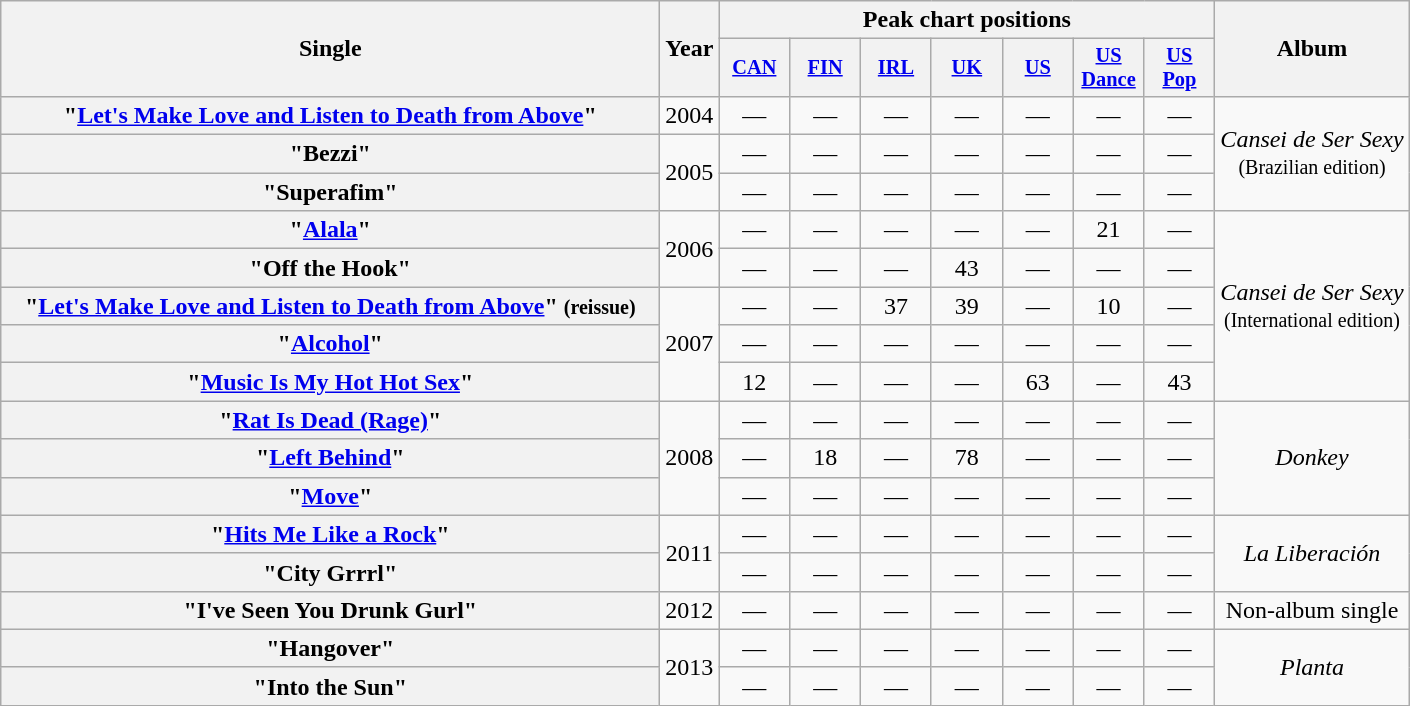<table class="wikitable plainrowheaders" style="text-align:center;" border="1">
<tr>
<th scope="colw" rowspan="2" style="width:27em;">Single</th>
<th scope="col" rowspan="2">Year</th>
<th scope="col" colspan="7">Peak chart positions</th>
<th scope="col" rowspan="2">Album</th>
</tr>
<tr>
<th scope="col" style="width:3em;font-size:85%;"><a href='#'>CAN</a></th>
<th scope="col" style="width:3em;font-size:85%;"><a href='#'>FIN</a><br></th>
<th scope="col" style="width:3em;font-size:85%;"><a href='#'>IRL</a><br></th>
<th scope="col" style="width:3em;font-size:85%;"><a href='#'>UK</a><br></th>
<th scope="col" style="width:3em;font-size:85%;"><a href='#'>US</a></th>
<th scope="col" style="width:3em;font-size:85%;"><a href='#'>US<br>Dance</a></th>
<th scope="col" style="width:3em;font-size:85%;"><a href='#'>US<br>Pop</a></th>
</tr>
<tr>
<th scope="row">"<a href='#'>Let's Make Love and Listen to Death from Above</a>"</th>
<td>2004</td>
<td>—</td>
<td>—</td>
<td>—</td>
<td>—</td>
<td>—</td>
<td>—</td>
<td>—</td>
<td rowspan="3"><em>Cansei de Ser Sexy</em><br><small>(Brazilian edition)</small></td>
</tr>
<tr>
<th scope="row">"Bezzi"</th>
<td rowspan="2">2005</td>
<td>—</td>
<td>—</td>
<td>—</td>
<td>—</td>
<td>—</td>
<td>—</td>
<td>—</td>
</tr>
<tr>
<th scope="row">"Superafim"</th>
<td>—</td>
<td>—</td>
<td>—</td>
<td>—</td>
<td>—</td>
<td>—</td>
<td>—</td>
</tr>
<tr>
<th scope="row">"<a href='#'>Alala</a>"</th>
<td rowspan="2">2006</td>
<td>—</td>
<td>—</td>
<td>—</td>
<td>—</td>
<td>—</td>
<td>21</td>
<td>—</td>
<td rowspan="5"><em>Cansei de Ser Sexy</em><br><small>(International edition)</small></td>
</tr>
<tr>
<th scope="row">"Off the Hook"</th>
<td>—</td>
<td>—</td>
<td>—</td>
<td>43</td>
<td>—</td>
<td>—</td>
<td>—</td>
</tr>
<tr>
<th scope="row">"<a href='#'>Let's Make Love and Listen to Death from Above</a>" <small>(reissue)</small></th>
<td rowspan="3">2007</td>
<td>—</td>
<td>—</td>
<td>37</td>
<td>39</td>
<td>—</td>
<td>10</td>
<td>—</td>
</tr>
<tr>
<th scope="row">"<a href='#'>Alcohol</a>"</th>
<td>—</td>
<td>—</td>
<td>—</td>
<td>—</td>
<td>—</td>
<td>—</td>
<td>—</td>
</tr>
<tr>
<th scope="row">"<a href='#'>Music Is My Hot Hot Sex</a>"</th>
<td>12</td>
<td>—</td>
<td>—</td>
<td>—</td>
<td>63</td>
<td>—</td>
<td>43</td>
</tr>
<tr>
<th scope="row">"<a href='#'>Rat Is Dead (Rage)</a>"</th>
<td rowspan="3">2008</td>
<td>—</td>
<td>—</td>
<td>—</td>
<td>—</td>
<td>—</td>
<td>—</td>
<td>—</td>
<td rowspan="3"><em>Donkey</em></td>
</tr>
<tr>
<th scope="row">"<a href='#'>Left Behind</a>"</th>
<td>—</td>
<td>18</td>
<td>—</td>
<td>78</td>
<td>—</td>
<td>—</td>
<td>—</td>
</tr>
<tr>
<th scope="row">"<a href='#'>Move</a>"</th>
<td>—</td>
<td>—</td>
<td>—</td>
<td>—</td>
<td>—</td>
<td>—</td>
<td>—</td>
</tr>
<tr>
<th scope="row">"<a href='#'>Hits Me Like a Rock</a>"</th>
<td rowspan="2">2011</td>
<td>—</td>
<td>—</td>
<td>—</td>
<td>—</td>
<td>—</td>
<td>—</td>
<td>—</td>
<td rowspan="2"><em>La Liberación</em></td>
</tr>
<tr>
<th scope="row">"City Grrrl"</th>
<td>—</td>
<td>—</td>
<td>—</td>
<td>—</td>
<td>—</td>
<td>—</td>
<td>—</td>
</tr>
<tr>
<th scope="row">"I've Seen You Drunk Gurl"</th>
<td>2012</td>
<td>—</td>
<td>—</td>
<td>—</td>
<td>—</td>
<td>—</td>
<td>—</td>
<td>—</td>
<td rowspan="1">Non-album single</td>
</tr>
<tr>
<th scope="row">"Hangover"</th>
<td rowspan="2">2013</td>
<td>—</td>
<td>—</td>
<td>—</td>
<td>—</td>
<td>—</td>
<td>—</td>
<td>—</td>
<td rowspan="2"><em>Planta</em></td>
</tr>
<tr>
<th scope="row">"Into the Sun"</th>
<td>—</td>
<td>—</td>
<td>—</td>
<td>—</td>
<td>—</td>
<td>—</td>
<td>—</td>
</tr>
</table>
